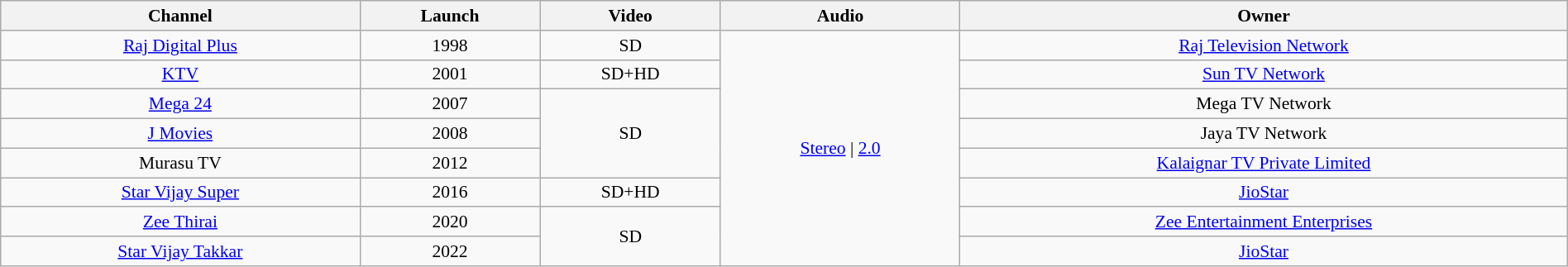<table class="wikitable sortable" style="border-collapse:collapse; font-size: 90%; text-align:center" width="100%">
<tr>
<th>Channel</th>
<th>Launch</th>
<th>Video</th>
<th>Audio</th>
<th>Owner</th>
</tr>
<tr>
<td><a href='#'>Raj Digital Plus</a></td>
<td>1998</td>
<td>SD</td>
<td rowspan="8"><a href='#'>Stereo</a> | <a href='#'>2.0</a></td>
<td><a href='#'>Raj Television Network</a></td>
</tr>
<tr>
<td><a href='#'>KTV</a></td>
<td>2001</td>
<td>SD+HD</td>
<td><a href='#'>Sun TV Network</a></td>
</tr>
<tr>
<td><a href='#'>Mega 24</a></td>
<td>2007</td>
<td rowspan="3">SD</td>
<td>Mega TV Network</td>
</tr>
<tr>
<td><a href='#'>J Movies</a></td>
<td>2008</td>
<td>Jaya TV Network</td>
</tr>
<tr>
<td>Murasu TV</td>
<td>2012</td>
<td><a href='#'>Kalaignar TV Private Limited</a></td>
</tr>
<tr>
<td><a href='#'>Star Vijay Super</a></td>
<td>2016</td>
<td>SD+HD</td>
<td><a href='#'>JioStar</a></td>
</tr>
<tr>
<td><a href='#'>Zee Thirai</a></td>
<td>2020</td>
<td rowspan="2">SD</td>
<td><a href='#'>Zee Entertainment Enterprises</a></td>
</tr>
<tr>
<td><a href='#'>Star Vijay Takkar</a></td>
<td>2022</td>
<td><a href='#'>JioStar</a></td>
</tr>
</table>
